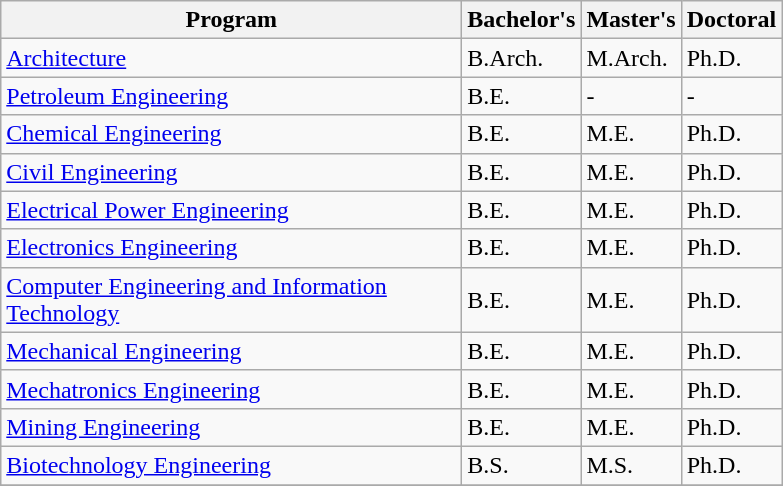<table class="wikitable">
<tr>
<th width="300">Program</th>
<th width="50">Bachelor's</th>
<th width="50">Master's</th>
<th width="50">Doctoral</th>
</tr>
<tr>
<td><a href='#'>Architecture</a></td>
<td>B.Arch.</td>
<td>M.Arch.</td>
<td>Ph.D.</td>
</tr>
<tr>
<td><a href='#'>Petroleum Engineering</a></td>
<td>B.E.</td>
<td>-</td>
<td>-</td>
</tr>
<tr>
<td><a href='#'>Chemical Engineering</a></td>
<td>B.E.</td>
<td>M.E.</td>
<td>Ph.D.</td>
</tr>
<tr>
<td><a href='#'>Civil Engineering</a></td>
<td>B.E.</td>
<td>M.E.</td>
<td>Ph.D.</td>
</tr>
<tr>
<td><a href='#'>Electrical Power Engineering</a></td>
<td>B.E.</td>
<td>M.E.</td>
<td>Ph.D.</td>
</tr>
<tr>
<td><a href='#'>Electronics Engineering</a></td>
<td>B.E.</td>
<td>M.E.</td>
<td>Ph.D.</td>
</tr>
<tr>
<td><a href='#'>Computer Engineering and Information Technology</a></td>
<td>B.E.</td>
<td>M.E.</td>
<td>Ph.D.</td>
</tr>
<tr>
<td><a href='#'>Mechanical Engineering</a></td>
<td>B.E.</td>
<td>M.E.</td>
<td>Ph.D.</td>
</tr>
<tr>
<td><a href='#'>Mechatronics Engineering</a></td>
<td>B.E.</td>
<td>M.E.</td>
<td>Ph.D.</td>
</tr>
<tr>
<td><a href='#'>Mining Engineering</a></td>
<td>B.E.</td>
<td>M.E.</td>
<td>Ph.D.</td>
</tr>
<tr>
<td><a href='#'>Biotechnology Engineering</a></td>
<td>B.S.</td>
<td>M.S.</td>
<td>Ph.D.</td>
</tr>
<tr>
</tr>
</table>
